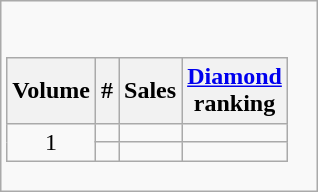<table class="wikitable" style="margin: 1em auto 1em auto; text-align: center;">
<tr>
<td><br><table class="wikitable" style="text-align:center">
<tr>
<th scope=col>Volume</th>
<th scope=col>#</th>
<th scope=col>Sales</th>
<th scope=col><a href='#'>Diamond</a><br>ranking</th>
</tr>
<tr>
<td rowspan=7>1</td>
<td></td>
<td></td>
<td></td>
</tr>
<tr>
<td></td>
<td></td>
<td></td>
</tr>
</table>
</td>
</tr>
</table>
